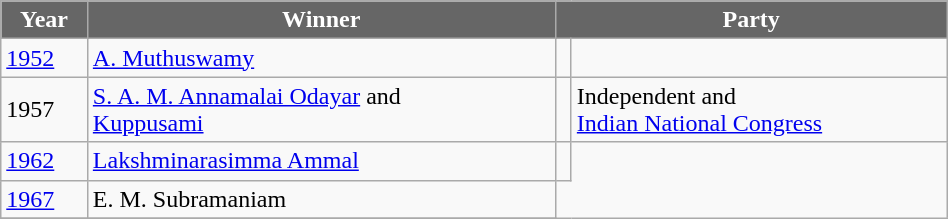<table class="wikitable" width="50%">
<tr>
<th style="background-color:#666666; color:white">Year</th>
<th style="background-color:#666666; color:white">Winner</th>
<th style="background-color:#666666; color:white" colspan="2">Party</th>
</tr>
<tr>
<td><a href='#'>1952</a></td>
<td><a href='#'>A. Muthuswamy</a></td>
<td></td>
</tr>
<tr>
<td>1957</td>
<td><a href='#'>S. A. M. Annamalai Odayar</a> and <br><a href='#'>Kuppusami</a></td>
<td></td>
<td>Independent and <br><a href='#'>Indian National Congress</a></td>
</tr>
<tr>
<td><a href='#'>1962</a></td>
<td><a href='#'>Lakshminarasimma Ammal</a></td>
<td></td>
</tr>
<tr>
<td><a href='#'>1967</a></td>
<td>E. M. Subramaniam</td>
</tr>
<tr>
</tr>
</table>
